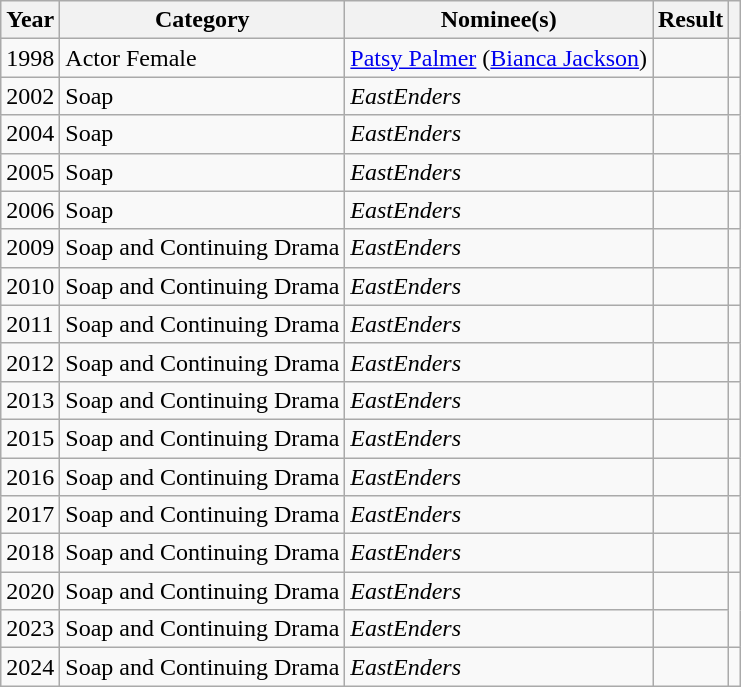<table class="wikitable">
<tr>
<th>Year</th>
<th>Category</th>
<th>Nominee(s)</th>
<th>Result</th>
<th></th>
</tr>
<tr>
<td>1998</td>
<td>Actor Female</td>
<td><a href='#'>Patsy Palmer</a> (<a href='#'>Bianca Jackson</a>)</td>
<td></td>
<td align="center"></td>
</tr>
<tr>
<td>2002</td>
<td>Soap</td>
<td><em>EastEnders</em></td>
<td></td>
<td align="center"></td>
</tr>
<tr>
<td>2004</td>
<td>Soap</td>
<td><em>EastEnders</em></td>
<td></td>
<td align="center"></td>
</tr>
<tr>
<td>2005</td>
<td>Soap</td>
<td><em>EastEnders</em></td>
<td></td>
<td align="center"></td>
</tr>
<tr>
<td>2006</td>
<td>Soap</td>
<td><em>EastEnders</em></td>
<td></td>
<td align="center"></td>
</tr>
<tr>
<td>2009</td>
<td>Soap and Continuing Drama</td>
<td><em>EastEnders</em></td>
<td></td>
<td align="center"></td>
</tr>
<tr>
<td>2010</td>
<td>Soap and Continuing Drama</td>
<td><em>EastEnders</em></td>
<td></td>
<td align="center"></td>
</tr>
<tr>
<td>2011</td>
<td>Soap and Continuing Drama</td>
<td><em>EastEnders</em></td>
<td></td>
<td align="center"></td>
</tr>
<tr>
<td>2012</td>
<td>Soap and Continuing Drama</td>
<td><em>EastEnders</em></td>
<td></td>
<td align="center"></td>
</tr>
<tr>
<td>2013</td>
<td>Soap and Continuing Drama</td>
<td><em>EastEnders</em></td>
<td></td>
<td align="center"></td>
</tr>
<tr>
<td>2015</td>
<td>Soap and Continuing Drama</td>
<td><em>EastEnders</em></td>
<td></td>
</tr>
<tr>
<td>2016</td>
<td>Soap and Continuing Drama</td>
<td><em>EastEnders</em></td>
<td></td>
<td align="center"></td>
</tr>
<tr>
<td>2017</td>
<td>Soap and Continuing Drama</td>
<td><em>EastEnders</em></td>
<td></td>
<td align="center"></td>
</tr>
<tr>
<td>2018</td>
<td>Soap and Continuing Drama</td>
<td><em>EastEnders</em></td>
<td></td>
<td align="center"></td>
</tr>
<tr>
<td>2020</td>
<td>Soap and Continuing Drama</td>
<td><em>EastEnders</em></td>
<td></td>
</tr>
<tr>
<td>2023</td>
<td>Soap and Continuing Drama</td>
<td><em>EastEnders</em></td>
<td></td>
</tr>
<tr>
<td>2024</td>
<td>Soap and Continuing Drama</td>
<td><em>EastEnders</em></td>
<td></td>
<td align="center"></td>
</tr>
</table>
